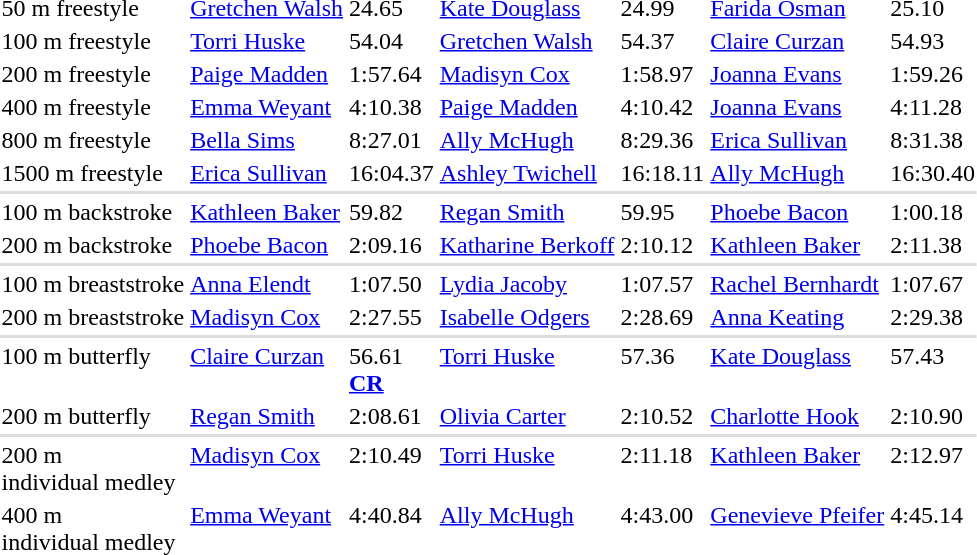<table>
<tr valign="top">
<td>50 m freestyle</td>
<td><a href='#'>Gretchen Walsh</a></td>
<td>24.65</td>
<td><a href='#'>Kate Douglass</a></td>
<td>24.99</td>
<td><a href='#'>Farida Osman</a></td>
<td>25.10</td>
</tr>
<tr valign="top">
<td>100 m freestyle</td>
<td><a href='#'>Torri Huske</a></td>
<td>54.04</td>
<td><a href='#'>Gretchen Walsh</a></td>
<td>54.37</td>
<td><a href='#'>Claire Curzan</a></td>
<td>54.93</td>
</tr>
<tr valign="top">
<td>200 m freestyle</td>
<td><a href='#'>Paige Madden</a></td>
<td>1:57.64</td>
<td><a href='#'>Madisyn Cox</a></td>
<td>1:58.97</td>
<td><a href='#'>Joanna Evans</a></td>
<td>1:59.26</td>
</tr>
<tr valign="top">
<td>400 m freestyle</td>
<td><a href='#'>Emma Weyant</a></td>
<td>4:10.38</td>
<td><a href='#'>Paige Madden</a></td>
<td>4:10.42</td>
<td><a href='#'>Joanna Evans</a></td>
<td>4:11.28</td>
</tr>
<tr valign="top">
<td>800 m freestyle</td>
<td><a href='#'>Bella Sims</a></td>
<td>8:27.01</td>
<td><a href='#'>Ally McHugh</a></td>
<td>8:29.36</td>
<td><a href='#'>Erica Sullivan</a></td>
<td>8:31.38</td>
</tr>
<tr valign="top">
<td>1500 m freestyle</td>
<td><a href='#'>Erica Sullivan</a></td>
<td>16:04.37</td>
<td><a href='#'>Ashley Twichell</a></td>
<td>16:18.11</td>
<td><a href='#'>Ally McHugh</a></td>
<td>16:30.40</td>
</tr>
<tr bgcolor=#DDDDDD>
<td colspan=7></td>
</tr>
<tr valign="top">
<td>100 m backstroke</td>
<td><a href='#'>Kathleen Baker</a></td>
<td>59.82</td>
<td><a href='#'>Regan Smith</a></td>
<td>59.95</td>
<td><a href='#'>Phoebe Bacon</a></td>
<td>1:00.18</td>
</tr>
<tr valign="top">
<td>200 m backstroke</td>
<td><a href='#'>Phoebe Bacon</a></td>
<td>2:09.16</td>
<td><a href='#'>Katharine Berkoff</a></td>
<td>2:10.12</td>
<td><a href='#'>Kathleen Baker</a></td>
<td>2:11.38</td>
</tr>
<tr bgcolor=#DDDDDD>
<td colspan=7></td>
</tr>
<tr valign="top">
<td>100 m breaststroke</td>
<td><a href='#'>Anna Elendt</a></td>
<td>1:07.50</td>
<td><a href='#'>Lydia Jacoby</a></td>
<td>1:07.57</td>
<td><a href='#'>Rachel Bernhardt</a></td>
<td>1:07.67</td>
</tr>
<tr valign="top">
<td>200 m breaststroke</td>
<td><a href='#'>Madisyn Cox</a></td>
<td>2:27.55</td>
<td><a href='#'>Isabelle Odgers</a></td>
<td>2:28.69</td>
<td><a href='#'>Anna Keating</a></td>
<td>2:29.38</td>
</tr>
<tr bgcolor=#DDDDDD>
<td colspan=7></td>
</tr>
<tr valign="top">
<td>100 m butterfly</td>
<td><a href='#'>Claire Curzan</a></td>
<td>56.61<br><strong><a href='#'>CR</a></strong></td>
<td><a href='#'>Torri Huske</a></td>
<td>57.36</td>
<td><a href='#'>Kate Douglass</a></td>
<td>57.43</td>
</tr>
<tr valign="top">
<td>200 m butterfly</td>
<td><a href='#'>Regan Smith</a></td>
<td>2:08.61</td>
<td><a href='#'>Olivia Carter</a></td>
<td>2:10.52</td>
<td><a href='#'>Charlotte Hook</a></td>
<td>2:10.90</td>
</tr>
<tr bgcolor=#DDDDDD>
<td colspan=7></td>
</tr>
<tr valign="top">
<td>200 m<br>individual medley</td>
<td><a href='#'>Madisyn Cox</a></td>
<td>2:10.49</td>
<td><a href='#'>Torri Huske</a></td>
<td>2:11.18</td>
<td><a href='#'>Kathleen Baker</a></td>
<td>2:12.97</td>
</tr>
<tr valign="top">
<td>400 m<br>individual medley</td>
<td><a href='#'>Emma Weyant</a></td>
<td>4:40.84</td>
<td><a href='#'>Ally McHugh</a></td>
<td>4:43.00</td>
<td><a href='#'>Genevieve Pfeifer</a></td>
<td>4:45.14</td>
</tr>
</table>
